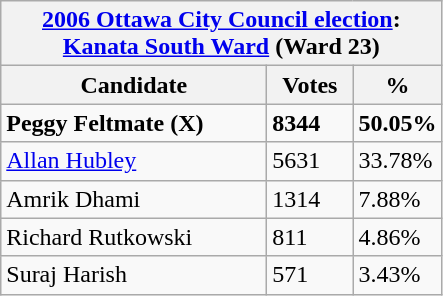<table class="wikitable">
<tr>
<th colspan="3"><a href='#'>2006 Ottawa City Council election</a>: <a href='#'>Kanata South Ward</a> (Ward 23)</th>
</tr>
<tr>
<th style="width: 170px">Candidate</th>
<th style="width: 50px">Votes</th>
<th style="width: 40px">%</th>
</tr>
<tr>
<td><strong>Peggy Feltmate (X)</strong></td>
<td><strong>8344</strong></td>
<td><strong>50.05%</strong></td>
</tr>
<tr>
<td><a href='#'>Allan Hubley</a></td>
<td>5631</td>
<td>33.78%</td>
</tr>
<tr>
<td>Amrik Dhami</td>
<td>1314</td>
<td>7.88%</td>
</tr>
<tr>
<td>Richard Rutkowski</td>
<td>811</td>
<td>4.86%</td>
</tr>
<tr>
<td>Suraj Harish</td>
<td>571</td>
<td>3.43%</td>
</tr>
</table>
